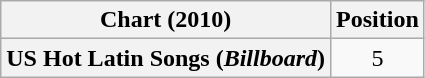<table class="wikitable plainrowheaders" style="text-align:center">
<tr>
<th scope="col">Chart (2010)</th>
<th scope="col">Position</th>
</tr>
<tr>
<th scope="row">US Hot Latin Songs (<em>Billboard</em>)</th>
<td>5</td>
</tr>
</table>
